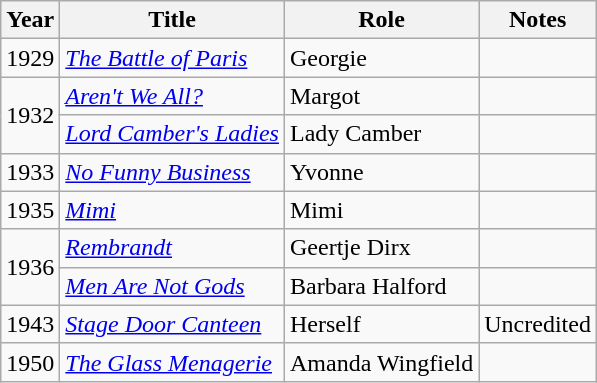<table class="wikitable">
<tr>
<th>Year</th>
<th>Title</th>
<th>Role</th>
<th>Notes</th>
</tr>
<tr>
<td>1929</td>
<td><em><a href='#'>The Battle of Paris</a></em></td>
<td>Georgie</td>
<td></td>
</tr>
<tr>
<td rowspan=2>1932</td>
<td><em><a href='#'>Aren't We All?</a></em></td>
<td>Margot</td>
<td></td>
</tr>
<tr>
<td><em><a href='#'>Lord Camber's Ladies</a></em></td>
<td>Lady Camber</td>
<td></td>
</tr>
<tr>
<td>1933</td>
<td><em><a href='#'>No Funny Business</a></em></td>
<td>Yvonne</td>
<td></td>
</tr>
<tr>
<td>1935</td>
<td><em><a href='#'>Mimi</a></em></td>
<td>Mimi</td>
<td></td>
</tr>
<tr>
<td rowspan=2>1936</td>
<td><em><a href='#'>Rembrandt</a></em></td>
<td>Geertje Dirx</td>
<td></td>
</tr>
<tr>
<td><em><a href='#'>Men Are Not Gods</a></em></td>
<td>Barbara Halford</td>
<td></td>
</tr>
<tr>
<td>1943</td>
<td><em><a href='#'>Stage Door Canteen</a></em></td>
<td>Herself</td>
<td>Uncredited</td>
</tr>
<tr>
<td>1950</td>
<td><em><a href='#'>The Glass Menagerie</a></em></td>
<td>Amanda Wingfield</td>
<td></td>
</tr>
</table>
